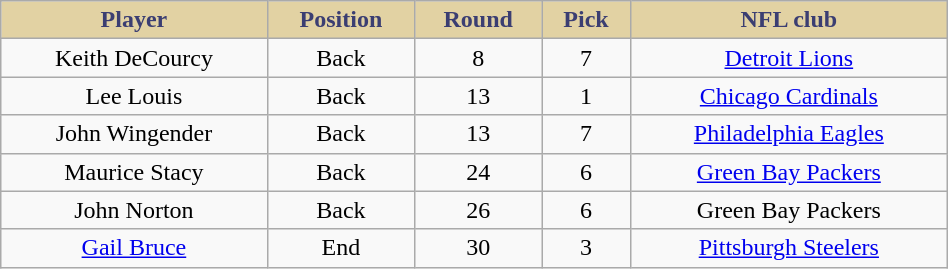<table class="wikitable" style="width:50%;">
<tr style="text-align:center; background:#e2d2a3; color:#3b3e72;">
<td><strong>Player</strong></td>
<td><strong>Position</strong></td>
<td><strong>Round</strong></td>
<td><strong>Pick</strong></td>
<td><strong>NFL club</strong></td>
</tr>
<tr style="text-align:center;" bgcolor="">
<td>Keith DeCourcy</td>
<td>Back</td>
<td>8</td>
<td>7</td>
<td><a href='#'>Detroit Lions</a></td>
</tr>
<tr style="text-align:center;" bgcolor="">
<td>Lee Louis</td>
<td>Back</td>
<td>13</td>
<td>1</td>
<td><a href='#'>Chicago Cardinals</a></td>
</tr>
<tr style="text-align:center;" bgcolor="">
<td>John Wingender</td>
<td>Back</td>
<td>13</td>
<td>7</td>
<td><a href='#'>Philadelphia Eagles</a></td>
</tr>
<tr style="text-align:center;" bgcolor="">
<td>Maurice Stacy</td>
<td>Back</td>
<td>24</td>
<td>6</td>
<td><a href='#'>Green Bay Packers</a></td>
</tr>
<tr style="text-align:center;" bgcolor="">
<td>John Norton</td>
<td>Back</td>
<td>26</td>
<td>6</td>
<td>Green Bay Packers</td>
</tr>
<tr style="text-align:center;" bgcolor="">
<td><a href='#'>Gail Bruce</a></td>
<td>End</td>
<td>30</td>
<td>3</td>
<td><a href='#'>Pittsburgh Steelers</a></td>
</tr>
</table>
